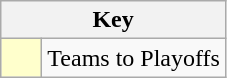<table class="wikitable" style="text-align: center;">
<tr>
<th colspan=2>Key</th>
</tr>
<tr>
<td style="background:#ffffcc; width:20px;"></td>
<td align=left>Teams to Playoffs</td>
</tr>
</table>
